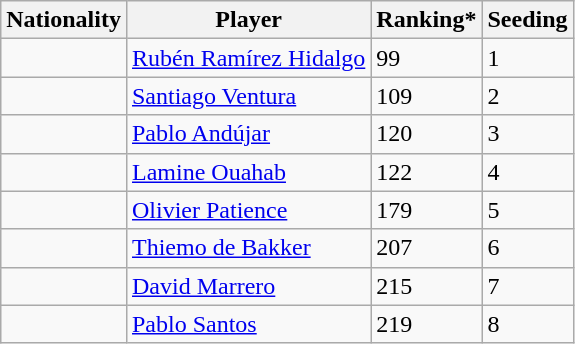<table class="wikitable" border="1">
<tr>
<th>Nationality</th>
<th>Player</th>
<th>Ranking*</th>
<th>Seeding</th>
</tr>
<tr>
<td></td>
<td><a href='#'>Rubén Ramírez Hidalgo</a></td>
<td>99</td>
<td>1</td>
</tr>
<tr>
<td></td>
<td><a href='#'>Santiago Ventura</a></td>
<td>109</td>
<td>2</td>
</tr>
<tr>
<td></td>
<td><a href='#'>Pablo Andújar</a></td>
<td>120</td>
<td>3</td>
</tr>
<tr>
<td></td>
<td><a href='#'>Lamine Ouahab</a></td>
<td>122</td>
<td>4</td>
</tr>
<tr>
<td></td>
<td><a href='#'>Olivier Patience</a></td>
<td>179</td>
<td>5</td>
</tr>
<tr>
<td></td>
<td><a href='#'>Thiemo de Bakker</a></td>
<td>207</td>
<td>6</td>
</tr>
<tr>
<td></td>
<td><a href='#'>David Marrero</a></td>
<td>215</td>
<td>7</td>
</tr>
<tr>
<td></td>
<td><a href='#'>Pablo Santos</a></td>
<td>219</td>
<td>8</td>
</tr>
</table>
